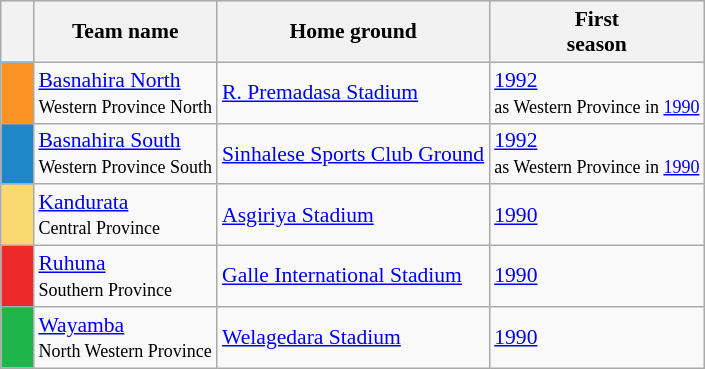<table class="wikitable" style="font-size:90%;">
<tr style="background:#efefef;">
<th width=15> </th>
<th>Team name</th>
<th>Home ground</th>
<th>First<br>season</th>
</tr>
<tr>
<td style="background:#fc9425;"> </td>
<td><a href='#'>Basnahira North</a><br><small>Western Province North</small></td>
<td><a href='#'>R. Premadasa Stadium</a></td>
<td><a href='#'>1992</a><small><br>as Western Province in <a href='#'>1990</a></small></td>
</tr>
<tr>
<td style="background:#1c88c9;"> </td>
<td><a href='#'>Basnahira South</a><br><small>Western Province South</small></td>
<td><a href='#'>Sinhalese Sports Club Ground</a></td>
<td><a href='#'>1992</a><small><br>as Western Province in <a href='#'>1990</a></small></td>
</tr>
<tr>
<td style="background:#fad96e;"> </td>
<td><a href='#'>Kandurata</a><br><small>Central Province</small></td>
<td><a href='#'>Asgiriya Stadium</a></td>
<td><a href='#'>1990</a></td>
</tr>
<tr>
<td style="background:#ed292a;"> </td>
<td><a href='#'>Ruhuna</a><br><small>Southern Province</small></td>
<td><a href='#'>Galle International Stadium</a></td>
<td><a href='#'>1990</a></td>
</tr>
<tr>
<td style="background:#1fb44c;"> </td>
<td><a href='#'>Wayamba</a><br><small>North Western Province</small></td>
<td><a href='#'>Welagedara Stadium</a></td>
<td><a href='#'>1990</a></td>
</tr>
</table>
